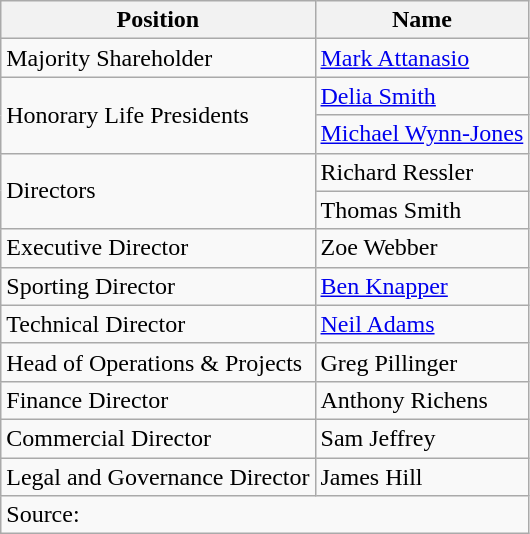<table class="wikitable" style="text-align: left">
<tr>
<th scope=col>Position</th>
<th scope=co;>Name<br></th>
</tr>
<tr>
<td>Majority Shareholder</td>
<td> <a href='#'>Mark Attanasio</a></td>
</tr>
<tr>
<td rowspan=2>Honorary Life Presidents</td>
<td> <a href='#'>Delia Smith</a></td>
</tr>
<tr>
<td> <a href='#'>Michael Wynn-Jones</a></td>
</tr>
<tr>
<td rowspan=2>Directors</td>
<td> Richard Ressler</td>
</tr>
<tr>
<td> Thomas Smith</td>
</tr>
<tr>
<td>Executive Director</td>
<td> Zoe Webber</td>
</tr>
<tr>
<td>Sporting Director</td>
<td> <a href='#'>Ben Knapper</a></td>
</tr>
<tr>
<td>Technical Director</td>
<td> <a href='#'>Neil Adams</a></td>
</tr>
<tr>
<td>Head of Operations & Projects</td>
<td> Greg Pillinger</td>
</tr>
<tr>
<td>Finance Director</td>
<td> Anthony Richens</td>
</tr>
<tr>
<td>Commercial Director</td>
<td> Sam Jeffrey</td>
</tr>
<tr>
<td>Legal and Governance Director</td>
<td> James Hill</td>
</tr>
<tr>
<td colspan="2">Source:</td>
</tr>
</table>
